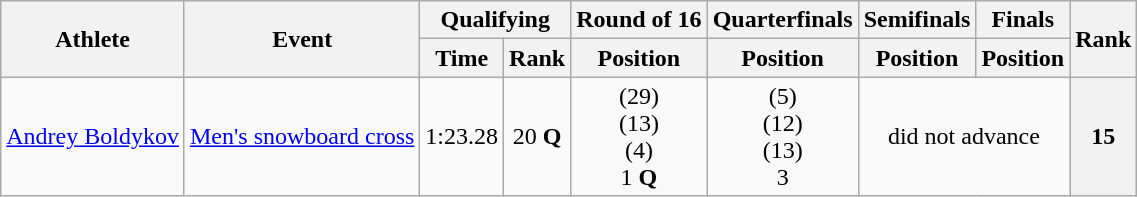<table class="wikitable">
<tr>
<th rowspan="2">Athlete</th>
<th rowspan="2">Event</th>
<th colspan="2">Qualifying</th>
<th>Round of 16</th>
<th>Quarterfinals</th>
<th>Semifinals</th>
<th>Finals</th>
<th rowspan="2">Rank</th>
</tr>
<tr>
<th>Time</th>
<th>Rank</th>
<th>Position</th>
<th>Position</th>
<th>Position</th>
<th>Position</th>
</tr>
<tr>
<td><a href='#'>Andrey Boldykov</a></td>
<td><a href='#'>Men's snowboard cross</a></td>
<td align="center">1:23.28</td>
<td align="center">20 <strong>Q</strong></td>
<td align="center"> (29)<br> (13)<br> (4)<br>1 <strong>Q</strong></td>
<td align="center"> (5)<br> (12)<br> (13)<br>3</td>
<td align="center" colspan=2>did not advance</td>
<th align="center">15</th>
</tr>
</table>
